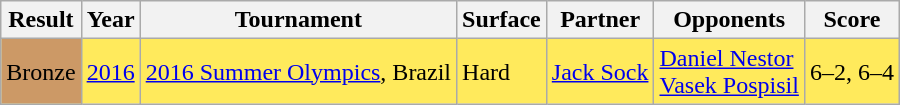<table class="sortable wikitable">
<tr>
<th>Result</th>
<th>Year</th>
<th>Tournament</th>
<th>Surface</th>
<th>Partner</th>
<th>Opponents</th>
<th class="unsortable">Score</th>
</tr>
<tr style="background:#ffea5c;">
<td style="background:#c96;">Bronze</td>
<td><a href='#'>2016</a></td>
<td><a href='#'>2016 Summer Olympics</a>, Brazil</td>
<td>Hard</td>
<td> <a href='#'>Jack Sock</a></td>
<td> <a href='#'>Daniel Nestor</a> <br>  <a href='#'>Vasek Pospisil</a></td>
<td>6–2, 6–4</td>
</tr>
</table>
